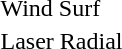<table>
<tr>
<td>Wind Surf</td>
<td></td>
<td></td>
<td></td>
</tr>
<tr>
<td>Laser Radial</td>
<td></td>
<td></td>
<td></td>
</tr>
<tr>
</tr>
</table>
